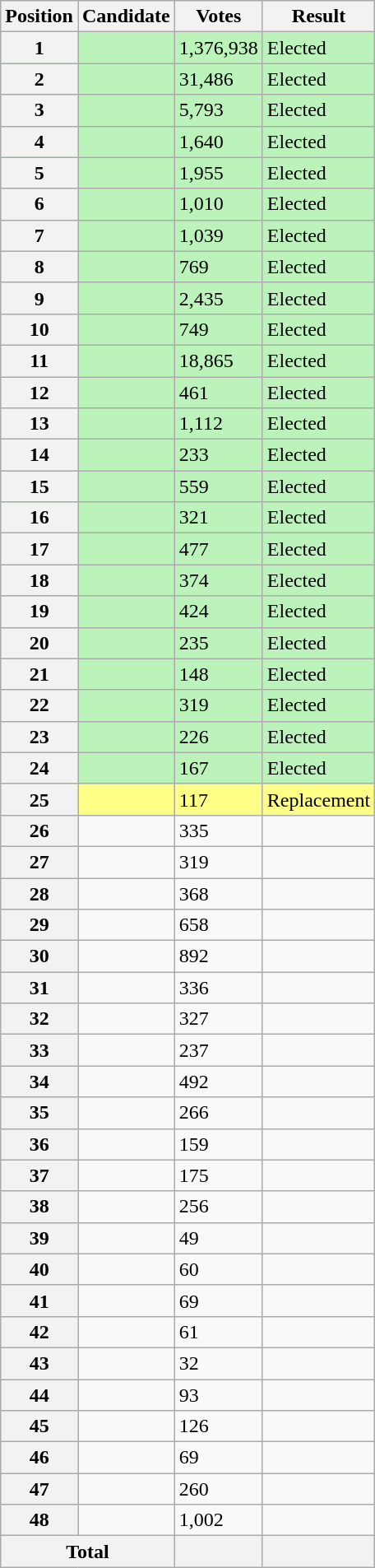<table class="wikitable sortable col3right">
<tr>
<th scope="col">Position</th>
<th scope="col">Candidate</th>
<th scope="col">Votes</th>
<th scope="col">Result</th>
</tr>
<tr bgcolor=bbf3bb>
<th scope="row">1</th>
<td></td>
<td>1,376,938</td>
<td>Elected</td>
</tr>
<tr bgcolor=bbf3bb>
<th scope="row">2</th>
<td></td>
<td>31,486</td>
<td>Elected</td>
</tr>
<tr bgcolor=bbf3bb>
<th scope="row">3</th>
<td></td>
<td>5,793</td>
<td>Elected</td>
</tr>
<tr bgcolor=bbf3bb>
<th scope="row">4</th>
<td></td>
<td>1,640</td>
<td>Elected</td>
</tr>
<tr bgcolor=bbf3bb>
<th scope="row">5</th>
<td></td>
<td>1,955</td>
<td>Elected</td>
</tr>
<tr bgcolor=bbf3bb>
<th scope="row">6</th>
<td></td>
<td>1,010</td>
<td>Elected</td>
</tr>
<tr bgcolor=bbf3bb>
<th scope="row">7</th>
<td></td>
<td>1,039</td>
<td>Elected</td>
</tr>
<tr bgcolor=bbf3bb>
<th scope="row">8</th>
<td></td>
<td>769</td>
<td>Elected</td>
</tr>
<tr bgcolor=bbf3bb>
<th scope="row">9</th>
<td></td>
<td>2,435</td>
<td>Elected</td>
</tr>
<tr bgcolor=bbf3bb>
<th scope="row">10</th>
<td></td>
<td>749</td>
<td>Elected</td>
</tr>
<tr bgcolor=bbf3bb>
<th scope="row">11</th>
<td></td>
<td>18,865</td>
<td>Elected</td>
</tr>
<tr bgcolor=bbf3bb>
<th scope="row">12</th>
<td></td>
<td>461</td>
<td>Elected</td>
</tr>
<tr bgcolor=bbf3bb>
<th scope="row">13</th>
<td></td>
<td>1,112</td>
<td>Elected</td>
</tr>
<tr bgcolor=bbf3bb>
<th scope="row">14</th>
<td></td>
<td>233</td>
<td>Elected</td>
</tr>
<tr bgcolor=bbf3bb>
<th scope="row">15</th>
<td></td>
<td>559</td>
<td>Elected</td>
</tr>
<tr bgcolor=bbf3bb>
<th scope="row">16</th>
<td></td>
<td>321</td>
<td>Elected</td>
</tr>
<tr bgcolor=bbf3bb>
<th scope="row">17</th>
<td></td>
<td>477</td>
<td>Elected</td>
</tr>
<tr bgcolor=bbf3bb>
<th scope="row">18</th>
<td></td>
<td>374</td>
<td>Elected</td>
</tr>
<tr bgcolor=bbf3bb>
<th scope="row">19</th>
<td></td>
<td>424</td>
<td>Elected</td>
</tr>
<tr bgcolor=bbf3bb>
<th scope="row">20</th>
<td></td>
<td>235</td>
<td>Elected</td>
</tr>
<tr bgcolor=bbf3bb>
<th scope="row">21</th>
<td></td>
<td>148</td>
<td>Elected</td>
</tr>
<tr bgcolor=bbf3bb>
<th scope="row">22</th>
<td></td>
<td>319</td>
<td>Elected</td>
</tr>
<tr bgcolor=bbf3bb>
<th scope="row">23</th>
<td></td>
<td>226</td>
<td>Elected</td>
</tr>
<tr bgcolor=bbf3bb>
<th scope="row">24</th>
<td></td>
<td>167</td>
<td>Elected</td>
</tr>
<tr bgcolor=#FF8>
<th scope="row">25</th>
<td></td>
<td>117</td>
<td>Replacement</td>
</tr>
<tr>
<th scope="row">26</th>
<td></td>
<td>335</td>
<td></td>
</tr>
<tr>
<th scope="row">27</th>
<td></td>
<td>319</td>
<td></td>
</tr>
<tr>
<th scope="row">28</th>
<td></td>
<td>368</td>
<td></td>
</tr>
<tr>
<th scope="row">29</th>
<td></td>
<td>658</td>
<td></td>
</tr>
<tr>
<th scope="row">30</th>
<td></td>
<td>892</td>
<td></td>
</tr>
<tr>
<th scope="row">31</th>
<td></td>
<td>336</td>
<td></td>
</tr>
<tr>
<th scope="row">32</th>
<td></td>
<td>327</td>
<td></td>
</tr>
<tr>
<th scope="row">33</th>
<td></td>
<td>237</td>
<td></td>
</tr>
<tr>
<th scope="row">34</th>
<td></td>
<td>492</td>
<td></td>
</tr>
<tr>
<th scope="row">35</th>
<td></td>
<td>266</td>
<td></td>
</tr>
<tr>
<th scope="row">36</th>
<td></td>
<td>159</td>
<td></td>
</tr>
<tr>
<th scope="row">37</th>
<td></td>
<td>175</td>
<td></td>
</tr>
<tr>
<th scope="row">38</th>
<td></td>
<td>256</td>
<td></td>
</tr>
<tr>
<th scope="row">39</th>
<td></td>
<td>49</td>
<td></td>
</tr>
<tr>
<th scope="row">40</th>
<td></td>
<td>60</td>
<td></td>
</tr>
<tr>
<th scope="row">41</th>
<td></td>
<td>69</td>
<td></td>
</tr>
<tr>
<th scope="row">42</th>
<td></td>
<td>61</td>
<td></td>
</tr>
<tr>
<th scope="row">43</th>
<td></td>
<td>32</td>
<td></td>
</tr>
<tr>
<th scope="row">44</th>
<td></td>
<td>93</td>
<td></td>
</tr>
<tr>
<th scope="row">45</th>
<td></td>
<td>126</td>
<td></td>
</tr>
<tr>
<th scope="row">46</th>
<td></td>
<td>69</td>
<td></td>
</tr>
<tr>
<th scope="row">47</th>
<td></td>
<td>260</td>
<td></td>
</tr>
<tr>
<th scope="row">48</th>
<td></td>
<td>1,002</td>
<td></td>
</tr>
<tr class="sortbottom">
<th scope="row" colspan="2">Total</th>
<th></th>
<th></th>
</tr>
</table>
